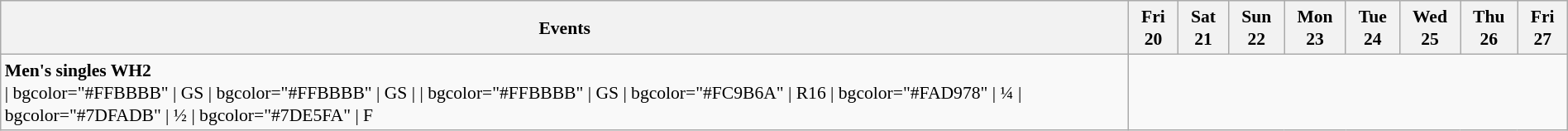<table class="wikitable" style="margin:0.5em auto; font-size:90%; line-height:1.25em; text-align:center">
<tr>
<th>Events</th>
<th>Fri 20</th>
<th>Sat 21</th>
<th>Sun 22</th>
<th>Mon 23</th>
<th>Tue 24</th>
<th>Wed 25</th>
<th>Thu 26</th>
<th>Fri 27</th>
</tr>
<tr>
<td align="left"><strong>Men's singles WH2</strong><br>| bgcolor="#FFBBBB" | GS
| bgcolor="#FFBBBB" | GS
| 
| bgcolor="#FFBBBB" | GS
| bgcolor="#FC9B6A" | R16
| bgcolor="#FAD978" | ¼
| bgcolor="#7DFADB" | ½
| bgcolor="#7DE5FA" | F</td>
</tr>
</table>
